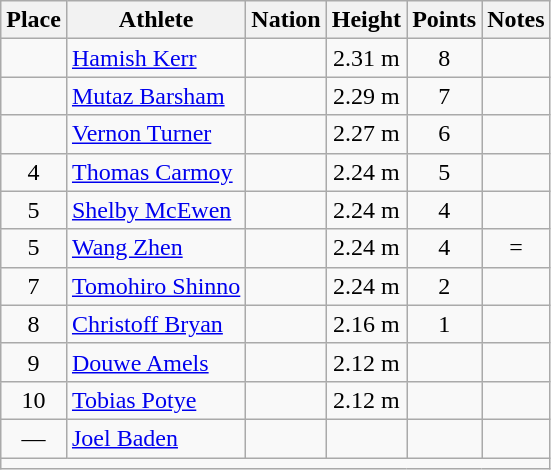<table class="wikitable mw-datatable sortable" style="text-align:center;">
<tr>
<th scope="col">Place</th>
<th scope="col">Athlete</th>
<th scope="col">Nation</th>
<th scope="col">Height</th>
<th scope="col">Points</th>
<th scope="col">Notes</th>
</tr>
<tr>
<td></td>
<td align="left"><a href='#'>Hamish Kerr</a></td>
<td align="left"></td>
<td>2.31 m</td>
<td>8</td>
<td></td>
</tr>
<tr>
<td></td>
<td align="left"><a href='#'>Mutaz Barsham</a></td>
<td align="left"></td>
<td>2.29 m</td>
<td>7</td>
<td></td>
</tr>
<tr>
<td></td>
<td align="left"><a href='#'>Vernon Turner</a></td>
<td align="left"></td>
<td>2.27 m</td>
<td>6</td>
<td></td>
</tr>
<tr>
<td>4</td>
<td align="left"><a href='#'>Thomas Carmoy</a></td>
<td align="left"></td>
<td>2.24 m</td>
<td>5</td>
<td></td>
</tr>
<tr>
<td>5</td>
<td align="left"><a href='#'>Shelby McEwen</a></td>
<td align="left"></td>
<td>2.24 m</td>
<td>4</td>
<td></td>
</tr>
<tr>
<td>5</td>
<td align="left"><a href='#'>Wang Zhen</a></td>
<td align="left"></td>
<td>2.24 m</td>
<td>4</td>
<td>=</td>
</tr>
<tr>
<td>7</td>
<td align="left"><a href='#'>Tomohiro Shinno</a></td>
<td align="left"></td>
<td>2.24 m</td>
<td>2</td>
<td></td>
</tr>
<tr>
<td>8</td>
<td align="left"><a href='#'>Christoff Bryan</a></td>
<td align="left"></td>
<td>2.16 m</td>
<td>1</td>
<td></td>
</tr>
<tr>
<td>9</td>
<td align="left"><a href='#'>Douwe Amels</a></td>
<td align="left"></td>
<td>2.12 m</td>
<td></td>
<td></td>
</tr>
<tr>
<td>10</td>
<td align="left"><a href='#'>Tobias Potye</a></td>
<td align="left"></td>
<td>2.12 m</td>
<td></td>
<td></td>
</tr>
<tr>
<td>—</td>
<td align="left"><a href='#'>Joel Baden</a></td>
<td align="left"></td>
<td></td>
<td></td>
<td></td>
</tr>
<tr class="sortbottom">
<td colspan="6"></td>
</tr>
</table>
